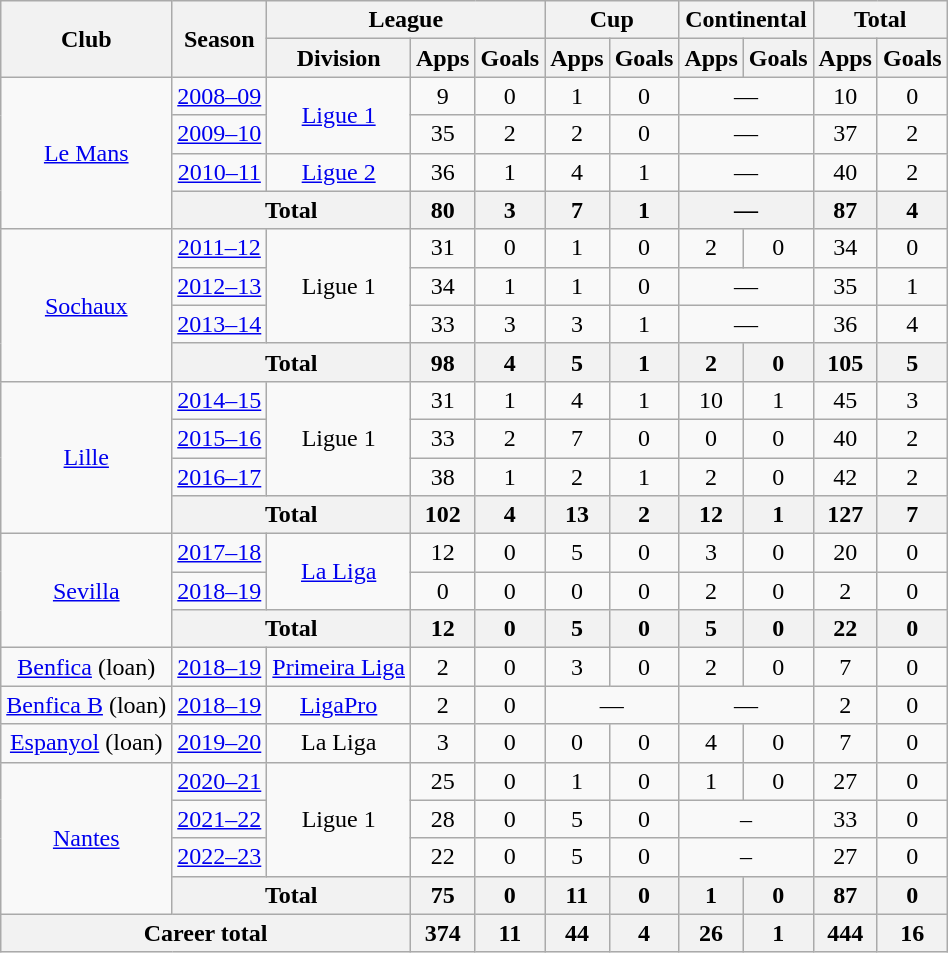<table class="wikitable" style="text-align: center;">
<tr>
<th rowspan="2">Club</th>
<th rowspan="2">Season</th>
<th colspan="3">League</th>
<th colspan="2">Cup</th>
<th colspan="2">Continental</th>
<th colspan="2">Total</th>
</tr>
<tr>
<th>Division</th>
<th>Apps</th>
<th>Goals</th>
<th>Apps</th>
<th>Goals</th>
<th>Apps</th>
<th>Goals</th>
<th>Apps</th>
<th>Goals</th>
</tr>
<tr>
<td rowspan="4"><a href='#'>Le Mans</a></td>
<td><a href='#'>2008–09</a></td>
<td rowspan="2"><a href='#'>Ligue 1</a></td>
<td>9</td>
<td>0</td>
<td>1</td>
<td>0</td>
<td colspan="2">—</td>
<td>10</td>
<td>0</td>
</tr>
<tr>
<td><a href='#'>2009–10</a></td>
<td>35</td>
<td>2</td>
<td>2</td>
<td>0</td>
<td colspan="2">—</td>
<td>37</td>
<td>2</td>
</tr>
<tr>
<td><a href='#'>2010–11</a></td>
<td><a href='#'>Ligue 2</a></td>
<td>36</td>
<td>1</td>
<td>4</td>
<td>1</td>
<td colspan="2">—</td>
<td>40</td>
<td>2</td>
</tr>
<tr>
<th colspan="2">Total</th>
<th>80</th>
<th>3</th>
<th>7</th>
<th>1</th>
<th colspan="2">—</th>
<th>87</th>
<th>4</th>
</tr>
<tr>
<td rowspan="4"><a href='#'>Sochaux</a></td>
<td><a href='#'>2011–12</a></td>
<td rowspan="3">Ligue 1</td>
<td>31</td>
<td>0</td>
<td>1</td>
<td>0</td>
<td>2</td>
<td>0</td>
<td>34</td>
<td>0</td>
</tr>
<tr>
<td><a href='#'>2012–13</a></td>
<td>34</td>
<td>1</td>
<td>1</td>
<td>0</td>
<td colspan="2">—</td>
<td>35</td>
<td>1</td>
</tr>
<tr>
<td><a href='#'>2013–14</a></td>
<td>33</td>
<td>3</td>
<td>3</td>
<td>1</td>
<td colspan="2">—</td>
<td>36</td>
<td>4</td>
</tr>
<tr>
<th colspan="2">Total</th>
<th>98</th>
<th>4</th>
<th>5</th>
<th>1</th>
<th>2</th>
<th>0</th>
<th>105</th>
<th>5</th>
</tr>
<tr>
<td rowspan="4"><a href='#'>Lille</a></td>
<td><a href='#'>2014–15</a></td>
<td rowspan="3">Ligue 1</td>
<td>31</td>
<td>1</td>
<td>4</td>
<td>1</td>
<td>10</td>
<td>1</td>
<td>45</td>
<td>3</td>
</tr>
<tr>
<td><a href='#'>2015–16</a></td>
<td>33</td>
<td>2</td>
<td>7</td>
<td>0</td>
<td>0</td>
<td>0</td>
<td>40</td>
<td>2</td>
</tr>
<tr>
<td><a href='#'>2016–17</a></td>
<td>38</td>
<td>1</td>
<td>2</td>
<td>1</td>
<td>2</td>
<td>0</td>
<td>42</td>
<td>2</td>
</tr>
<tr>
<th colspan="2">Total</th>
<th>102</th>
<th>4</th>
<th>13</th>
<th>2</th>
<th>12</th>
<th>1</th>
<th>127</th>
<th>7</th>
</tr>
<tr>
<td rowspan="3"><a href='#'>Sevilla</a></td>
<td><a href='#'>2017–18</a></td>
<td rowspan="2"><a href='#'>La Liga</a></td>
<td>12</td>
<td>0</td>
<td>5</td>
<td>0</td>
<td>3</td>
<td>0</td>
<td>20</td>
<td>0</td>
</tr>
<tr>
<td><a href='#'>2018–19</a></td>
<td>0</td>
<td>0</td>
<td>0</td>
<td>0</td>
<td>2</td>
<td>0</td>
<td>2</td>
<td>0</td>
</tr>
<tr>
<th colspan="2">Total</th>
<th>12</th>
<th>0</th>
<th>5</th>
<th>0</th>
<th>5</th>
<th>0</th>
<th>22</th>
<th>0</th>
</tr>
<tr>
<td><a href='#'>Benfica</a> (loan)</td>
<td><a href='#'>2018–19</a></td>
<td><a href='#'>Primeira Liga</a></td>
<td>2</td>
<td>0</td>
<td>3</td>
<td>0</td>
<td>2</td>
<td>0</td>
<td>7</td>
<td>0</td>
</tr>
<tr>
<td><a href='#'>Benfica B</a> (loan)</td>
<td><a href='#'>2018–19</a></td>
<td><a href='#'>LigaPro</a></td>
<td>2</td>
<td>0</td>
<td colspan="2">—</td>
<td colspan="2">—</td>
<td>2</td>
<td>0</td>
</tr>
<tr>
<td><a href='#'>Espanyol</a> (loan)</td>
<td><a href='#'>2019–20</a></td>
<td>La Liga</td>
<td>3</td>
<td>0</td>
<td>0</td>
<td>0</td>
<td>4</td>
<td>0</td>
<td>7</td>
<td>0</td>
</tr>
<tr>
<td rowspan="4"><a href='#'>Nantes</a></td>
<td><a href='#'>2020–21</a></td>
<td rowspan="3">Ligue 1</td>
<td>25</td>
<td>0</td>
<td>1</td>
<td>0</td>
<td>1</td>
<td>0</td>
<td>27</td>
<td>0</td>
</tr>
<tr>
<td><a href='#'>2021–22</a></td>
<td>28</td>
<td>0</td>
<td>5</td>
<td>0</td>
<td colspan="2">–</td>
<td>33</td>
<td>0</td>
</tr>
<tr>
<td><a href='#'>2022–23</a></td>
<td>22</td>
<td>0</td>
<td>5</td>
<td>0</td>
<td colspan="2">–</td>
<td>27</td>
<td>0</td>
</tr>
<tr>
<th colspan="2">Total</th>
<th>75</th>
<th>0</th>
<th>11</th>
<th>0</th>
<th>1</th>
<th>0</th>
<th>87</th>
<th>0</th>
</tr>
<tr>
<th colspan="3">Career total</th>
<th>374</th>
<th>11</th>
<th>44</th>
<th>4</th>
<th>26</th>
<th>1</th>
<th>444</th>
<th>16</th>
</tr>
</table>
